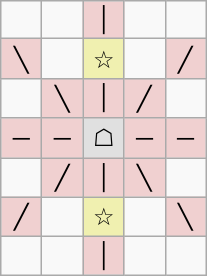<table border="1" class="wikitable">
<tr align=center>
<td width="20"> </td>
<td width="20"> </td>
<td width="20" style="background:#f0d0d0;">│</td>
<td width="20"> </td>
<td width="20"> </td>
</tr>
<tr align=center>
<td style="background:#f0d0d0;">╲</td>
<td> </td>
<td style="background:#f0f0b0;">☆</td>
<td> </td>
<td style="background:#f0d0d0;">╱</td>
</tr>
<tr align=center>
<td> </td>
<td style="background:#f0d0d0;">╲</td>
<td style="background:#f0d0d0;">│</td>
<td style="background:#f0d0d0;">╱</td>
<td> </td>
</tr>
<tr align=center>
<td style="background:#f0d0d0;">─</td>
<td style="background:#f0d0d0;">─</td>
<td style="background:#e0e0e0;">☖</td>
<td style="background:#f0d0d0;">─</td>
<td style="background:#f0d0d0;">─</td>
</tr>
<tr align=center>
<td> </td>
<td style="background:#f0d0d0;">╱</td>
<td style="background:#f0d0d0;">│</td>
<td style="background:#f0d0d0;">╲</td>
<td> </td>
</tr>
<tr align=center>
<td style="background:#f0d0d0;">╱</td>
<td> </td>
<td style="background:#f0f0b0;">☆</td>
<td> </td>
<td style="background:#f0d0d0;">╲</td>
</tr>
<tr align=center>
<td> </td>
<td> </td>
<td style="background:#f0d0d0;">│</td>
<td> </td>
<td> </td>
</tr>
</table>
